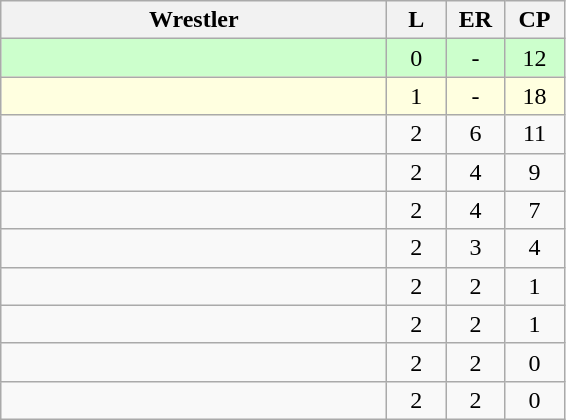<table class="wikitable" style="text-align: center;" |>
<tr>
<th width="250">Wrestler</th>
<th width="32">L</th>
<th width="32">ER</th>
<th width="32">CP</th>
</tr>
<tr bgcolor="ccffcc">
<td style="text-align:left;"></td>
<td>0</td>
<td>-</td>
<td>12</td>
</tr>
<tr bgcolor="lightyellow">
<td style="text-align:left;"></td>
<td>1</td>
<td>-</td>
<td>18</td>
</tr>
<tr>
<td style="text-align:left;"></td>
<td>2</td>
<td>6</td>
<td>11</td>
</tr>
<tr>
<td style="text-align:left;"></td>
<td>2</td>
<td>4</td>
<td>9</td>
</tr>
<tr>
<td style="text-align:left;"></td>
<td>2</td>
<td>4</td>
<td>7</td>
</tr>
<tr>
<td style="text-align:left;"></td>
<td>2</td>
<td>3</td>
<td>4</td>
</tr>
<tr>
<td style="text-align:left;"></td>
<td>2</td>
<td>2</td>
<td>1</td>
</tr>
<tr>
<td style="text-align:left;"></td>
<td>2</td>
<td>2</td>
<td>1</td>
</tr>
<tr>
<td style="text-align:left;"></td>
<td>2</td>
<td>2</td>
<td>0</td>
</tr>
<tr>
<td style="text-align:left;"></td>
<td>2</td>
<td>2</td>
<td>0</td>
</tr>
</table>
